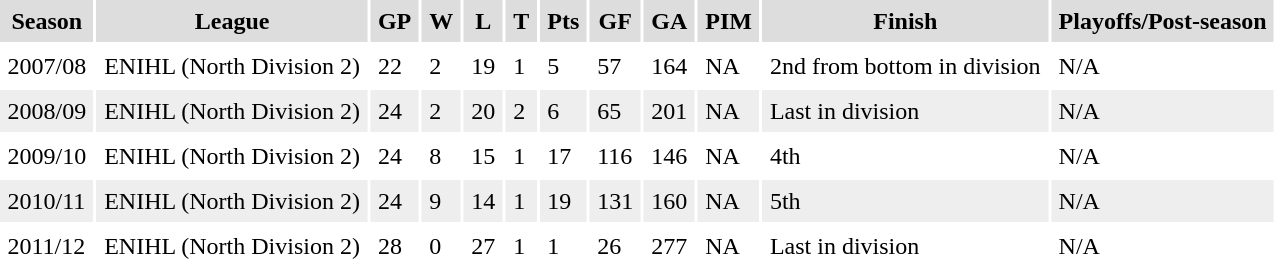<table cellpadding=5>
<tr bgcolor="#dddddd">
<th><strong>Season</strong></th>
<th><strong>League</strong></th>
<th><strong>GP</strong></th>
<th><strong>W</strong></th>
<th><strong>L</strong></th>
<th><strong>T</strong></th>
<th><strong>Pts</strong></th>
<th><strong>GF</strong></th>
<th><strong>GA</strong></th>
<th><strong>PIM</strong></th>
<th><strong>Finish</strong></th>
<th><strong>Playoffs/Post-season</strong></th>
</tr>
<tr>
<td>2007/08</td>
<td>ENIHL (North Division 2)</td>
<td>22</td>
<td>2</td>
<td>19</td>
<td>1</td>
<td>5</td>
<td>57</td>
<td>164</td>
<td>NA</td>
<td>2nd from bottom in division</td>
<td>N/A</td>
</tr>
<tr bgcolor="#eeeeee">
<td>2008/09</td>
<td>ENIHL (North Division 2)</td>
<td>24</td>
<td>2</td>
<td>20</td>
<td>2</td>
<td>6</td>
<td>65</td>
<td>201</td>
<td>NA</td>
<td>Last in division</td>
<td>N/A</td>
</tr>
<tr>
<td>2009/10</td>
<td>ENIHL (North Division 2)</td>
<td>24</td>
<td>8</td>
<td>15</td>
<td>1</td>
<td>17</td>
<td>116</td>
<td>146</td>
<td>NA</td>
<td>4th</td>
<td>N/A</td>
</tr>
<tr bgcolor="#eeeeee">
<td>2010/11</td>
<td>ENIHL (North Division 2)</td>
<td>24</td>
<td>9</td>
<td>14</td>
<td>1</td>
<td>19</td>
<td>131</td>
<td>160</td>
<td>NA</td>
<td>5th</td>
<td>N/A</td>
</tr>
<tr>
<td>2011/12</td>
<td>ENIHL (North Division 2)</td>
<td>28</td>
<td>0</td>
<td>27</td>
<td>1</td>
<td>1</td>
<td>26</td>
<td>277</td>
<td>NA</td>
<td>Last in division</td>
<td>N/A</td>
</tr>
</table>
